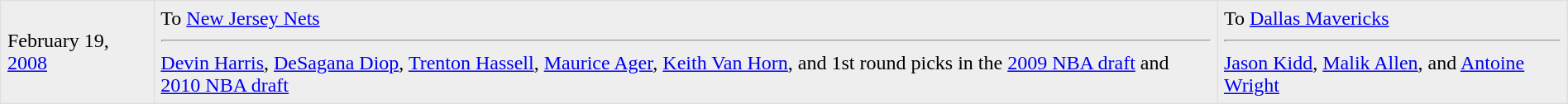<table border=1 style="border-collapse:collapse" bordercolor="#DFDFDF"  cellpadding="5">
<tr bgcolor="eeeeee">
<td>February 19, <a href='#'>2008</a></td>
<td valign="top">To <a href='#'>New Jersey Nets</a><hr><a href='#'>Devin Harris</a>, <a href='#'>DeSagana Diop</a>, <a href='#'>Trenton Hassell</a>, <a href='#'>Maurice Ager</a>, <a href='#'>Keith Van Horn</a>, and 1st round picks in the <a href='#'>2009 NBA draft</a> and <a href='#'>2010 NBA draft</a></td>
<td valign="top">To <a href='#'>Dallas Mavericks</a><hr><a href='#'>Jason Kidd</a>, <a href='#'>Malik Allen</a>, and <a href='#'>Antoine Wright</a></td>
</tr>
</table>
